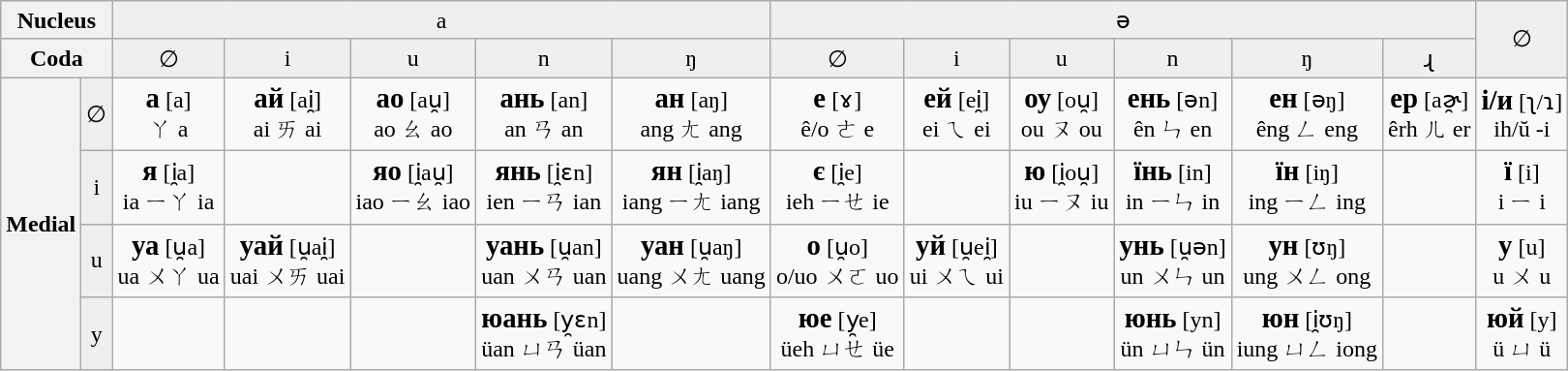<table class=wikitable style="text-align:center;">
<tr bgcolor=#efefef>
<th colspan=2>Nucleus</th>
<td colspan=5>a</td>
<td colspan=6>ə</td>
<td rowspan=2>∅</td>
</tr>
<tr bgcolor=#efefef>
<th colspan=2>Coda</th>
<td>∅</td>
<td>i</td>
<td>u</td>
<td>n</td>
<td>ŋ</td>
<td>∅</td>
<td>i</td>
<td>u</td>
<td>n</td>
<td>ŋ</td>
<td>ɻ</td>
</tr>
<tr>
<th rowspan=4>Medial</th>
<td bgcolor=#efefef>∅</td>
<td><strong><big>a</big></strong> [a]<br>ㄚ a</td>
<td><strong><big>ай</big></strong> [ai̯]<br>ai ㄞ ai</td>
<td><strong><big>ao</big></strong> [au̯]<br>ao ㄠ ao</td>
<td><strong><big>ань</big></strong> [an]<br>an ㄢ an</td>
<td><strong><big>ан</big></strong> [aŋ]<br>ang ㄤ ang</td>
<td><strong><big>е</big></strong> [ɤ]<br>ê/o ㄜ e</td>
<td><strong><big>ей</big></strong> [ei̯]<br>ei ㄟ ei</td>
<td><strong><big>оу</big></strong> [ou̯]<br>ou ㄡ ou</td>
<td><strong><big>ень</big></strong> [ən]<br>ên ㄣ en</td>
<td><strong><big>ен</big></strong> [əŋ]<br>êng ㄥ eng</td>
<td><strong><big>ер</big></strong> [aɚ̯]<br>êrh ㄦ er</td>
<td><strong><big>і/и</big></strong> [ʅ/ɿ]<br>ih/ŭ  -i</td>
</tr>
<tr>
<td bgcolor=#efefef>i</td>
<td><strong><big>я</big></strong> [i̯a]<br>ia ㄧㄚ ia</td>
<td></td>
<td><strong><big>яо</big></strong> [i̯au̯]<br>iao ㄧㄠ iao</td>
<td><strong><big>янь</big></strong> [i̯ɛn]<br>ien ㄧㄢ ian</td>
<td><strong><big>ян</big></strong> [i̯aŋ]<br>iang ㄧㄤ iang</td>
<td><strong><big>є</big></strong> [i̯e]<br>ieh ㄧㄝ ie</td>
<td></td>
<td><strong><big>ю</big></strong> [i̯ou̯]<br>iu ㄧㄡ iu</td>
<td><strong><big>їнь</big></strong> [in]<br>in ㄧㄣ in</td>
<td><strong><big>їн</big></strong> [iŋ]<br>ing ㄧㄥ ing</td>
<td></td>
<td><strong><big>ї</big></strong> [i]<br>i ㄧ i</td>
</tr>
<tr>
<td bgcolor=#efefef>u</td>
<td><strong><big>уа</big></strong> [u̯a]<br>ua ㄨㄚ ua</td>
<td><strong><big>уай</big></strong> [u̯ai̯]<br>uai ㄨㄞ uai</td>
<td></td>
<td><strong><big>уань</big></strong> [u̯an]<br>uan ㄨㄢ uan</td>
<td><strong><big>уан</big></strong> [u̯aŋ]<br>uang ㄨㄤ uang</td>
<td><strong><big>о</big></strong> [u̯o]<br>o/uo ㄨㄛ uo</td>
<td><strong><big>уй</big></strong> [u̯ei̯]<br>ui ㄨㄟ ui</td>
<td></td>
<td><strong><big>унь</big></strong> [u̯ən]<br>un ㄨㄣ un</td>
<td><strong><big>ун</big></strong> [ʊŋ]<br>ung ㄨㄥ ong</td>
<td></td>
<td><strong><big>у</big></strong> [u]<br>u ㄨ u</td>
</tr>
<tr>
<td bgcolor=#efefef>y</td>
<td></td>
<td></td>
<td></td>
<td><strong><big>юань</big></strong> [y̯ɛn]<br>üan ㄩㄢ üan</td>
<td></td>
<td><strong><big>юе</big></strong> [y̯e]<br>üeh ㄩㄝ üe</td>
<td></td>
<td></td>
<td><strong><big>юнь</big></strong> [yn]<br>ün ㄩㄣ ün</td>
<td><strong><big>юн</big></strong> [i̯ʊŋ]<br>iung ㄩㄥ iong</td>
<td></td>
<td><strong><big>юй</big></strong> [y]<br>ü ㄩ ü</td>
</tr>
</table>
